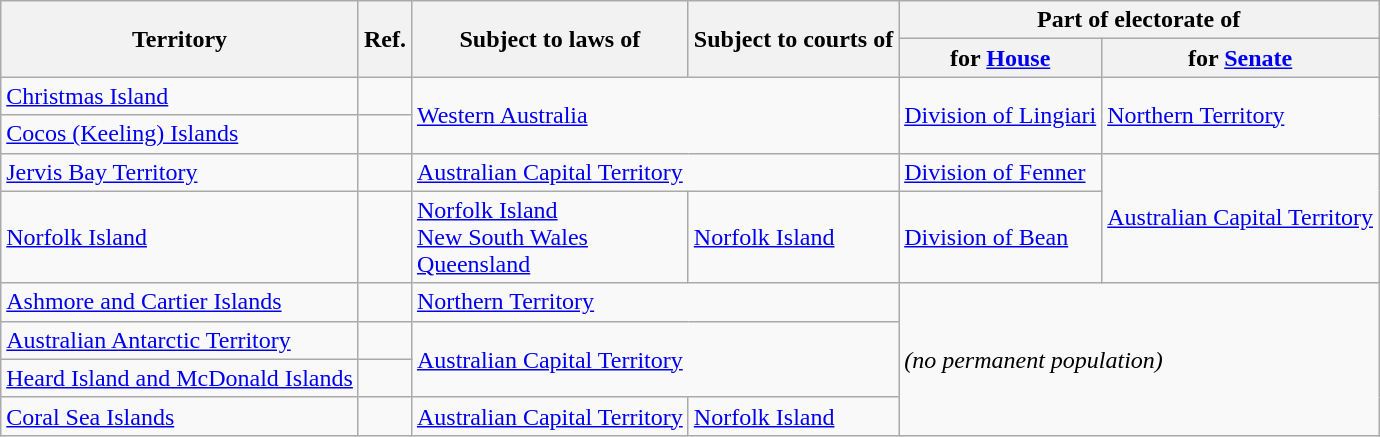<table class="wikitable collapsible" text-align:center">
<tr>
<th rowspan=2>Territory</th>
<th rowspan=2>Ref.</th>
<th rowspan=2>Subject to laws of</th>
<th rowspan=2>Subject to courts of</th>
<th colspan=2>Part of electorate of</th>
</tr>
<tr>
<th>for <a href='#'>House</a></th>
<th>for <a href='#'>Senate</a></th>
</tr>
<tr>
<td><a href='#'>Christmas Island</a></td>
<td></td>
<td rowspan=2 colspan=2><a href='#'>Western Australia</a></td>
<td rowspan=2><a href='#'>Division of Lingiari</a></td>
<td rowspan=2><a href='#'>Northern Territory</a></td>
</tr>
<tr>
<td><a href='#'>Cocos (Keeling) Islands</a></td>
<td></td>
</tr>
<tr>
<td><a href='#'>Jervis Bay Territory</a></td>
<td></td>
<td colspan=2><a href='#'>Australian Capital Territory</a></td>
<td><a href='#'>Division of Fenner</a></td>
<td rowspan=2><a href='#'>Australian Capital Territory</a></td>
</tr>
<tr>
<td><a href='#'>Norfolk Island</a></td>
<td><br><br></td>
<td><a href='#'>Norfolk Island</a><br><a href='#'>New South Wales</a><br><a href='#'>Queensland</a></td>
<td><a href='#'>Norfolk Island</a></td>
<td><a href='#'>Division of Bean</a></td>
</tr>
<tr>
<td><a href='#'>Ashmore and Cartier Islands</a></td>
<td></td>
<td colspan=2><a href='#'>Northern Territory</a></td>
<td rowspan=4 colspan=2><em>(no permanent population)</em></td>
</tr>
<tr>
<td><a href='#'>Australian Antarctic Territory</a></td>
<td></td>
<td rowspan=2 colspan=2><a href='#'>Australian Capital Territory</a></td>
</tr>
<tr>
<td><a href='#'>Heard Island and McDonald Islands</a></td>
<td></td>
</tr>
<tr>
<td><a href='#'>Coral Sea Islands</a></td>
<td></td>
<td><a href='#'>Australian Capital Territory</a></td>
<td><a href='#'>Norfolk Island</a></td>
</tr>
</table>
